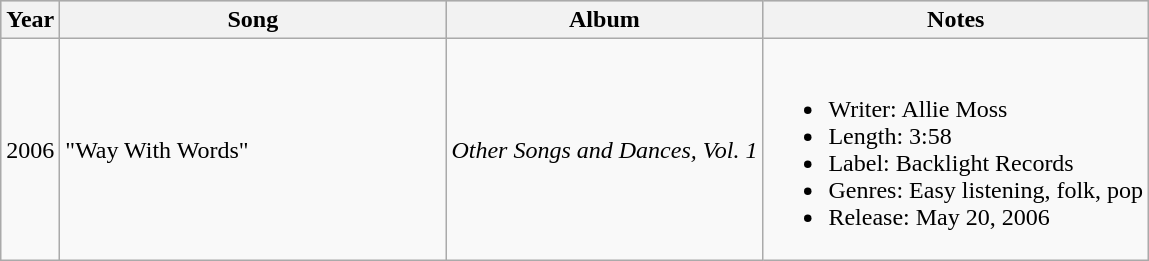<table class="wikitable" style="text-align:left;">
<tr bgcolor="#CCCCCC">
<th>Year</th>
<th width=250>Song</th>
<th>Album</th>
<th>Notes</th>
</tr>
<tr>
<td>2006</td>
<td>"Way With Words"</td>
<td><em>Other Songs and Dances, Vol. 1</em></td>
<td><br><ul><li>Writer: Allie Moss</li><li>Length: 3:58</li><li>Label: Backlight Records</li><li>Genres: Easy listening, folk, pop</li><li>Release: May 20, 2006</li></ul></td>
</tr>
</table>
